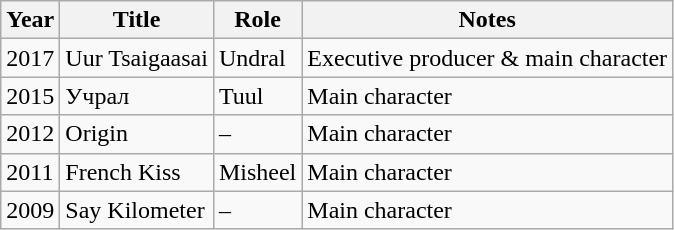<table class="wikitable sortable plainrowheaders">
<tr>
<th scope="col">Year</th>
<th scope="col">Title</th>
<th scope="col">Role</th>
<th scope="col" class="unsortable">Notes</th>
</tr>
<tr>
<td>2017</td>
<td>Uur Tsaigaasai</td>
<td>Undral</td>
<td>Executive producer & main character</td>
</tr>
<tr>
<td>2015</td>
<td>Учрал</td>
<td>Tuul</td>
<td>Main character</td>
</tr>
<tr>
<td>2012</td>
<td>Origin</td>
<td>–</td>
<td>Main character</td>
</tr>
<tr>
<td>2011</td>
<td>French Kiss</td>
<td>Misheel</td>
<td>Main character</td>
</tr>
<tr>
<td>2009</td>
<td>Say Kilometer</td>
<td>–</td>
<td>Main character</td>
</tr>
</table>
